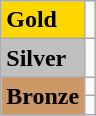<table class="wikitable">
<tr>
<td bgcolor="gold"><strong>Gold</strong></td>
<td></td>
</tr>
<tr>
<td bgcolor="silver"><strong>Silver</strong></td>
<td></td>
</tr>
<tr>
<td rowspan="2" bgcolor="#cc9966"><strong>Bronze</strong></td>
<td></td>
</tr>
<tr>
<td></td>
</tr>
</table>
